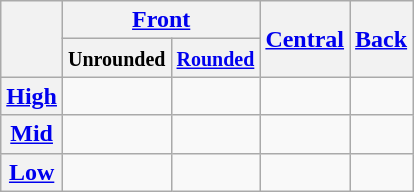<table class="wikitable" style="text-align:center">
<tr>
<th rowspan="2"></th>
<th colspan="2"><a href='#'>Front</a></th>
<th rowspan="2"><a href='#'>Central</a></th>
<th rowspan="2"><a href='#'>Back</a></th>
</tr>
<tr>
<th><small>Unrounded</small></th>
<th><small><a href='#'>Rounded</a></small></th>
</tr>
<tr>
<th><a href='#'>High</a></th>
<td></td>
<td></td>
<td></td>
<td></td>
</tr>
<tr>
<th><a href='#'>Mid</a></th>
<td></td>
<td></td>
<td></td>
<td></td>
</tr>
<tr>
<th><a href='#'>Low</a></th>
<td></td>
<td></td>
<td></td>
<td></td>
</tr>
</table>
